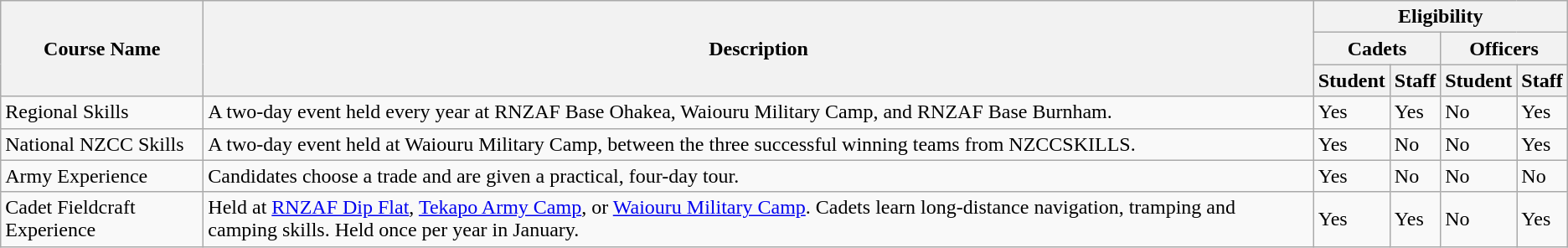<table class="wikitable">
<tr>
<th rowspan="3">Course Name</th>
<th rowspan="3">Description</th>
<th colspan="4">Eligibility</th>
</tr>
<tr>
<th colspan="2">Cadets</th>
<th colspan="2">Officers</th>
</tr>
<tr>
<th>Student</th>
<th>Staff</th>
<th>Student</th>
<th>Staff</th>
</tr>
<tr>
<td>Regional Skills</td>
<td>A two-day event held every year at RNZAF Base Ohakea, Waiouru Military Camp, and RNZAF Base Burnham.</td>
<td>Yes</td>
<td>Yes</td>
<td>No</td>
<td>Yes</td>
</tr>
<tr>
<td>National NZCC Skills</td>
<td>A two-day event held at Waiouru Military Camp, between the three successful winning teams from NZCCSKILLS.</td>
<td>Yes</td>
<td>No</td>
<td>No</td>
<td>Yes</td>
</tr>
<tr>
<td>Army Experience</td>
<td>Candidates choose a trade and are given a practical, four-day tour.</td>
<td>Yes</td>
<td>No</td>
<td>No</td>
<td>No</td>
</tr>
<tr>
<td>Cadet Fieldcraft Experience</td>
<td>Held at <a href='#'>RNZAF Dip Flat</a>, <a href='#'>Tekapo Army Camp</a>, or <a href='#'>Waiouru Military Camp</a>. Cadets learn long-distance navigation, tramping and camping skills. Held once per year in January.</td>
<td>Yes</td>
<td>Yes</td>
<td>No</td>
<td>Yes</td>
</tr>
</table>
